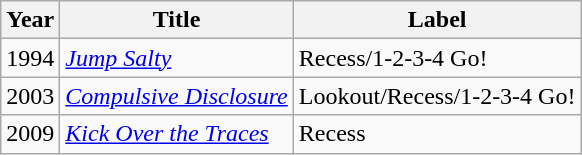<table class="wikitable">
<tr>
<th>Year</th>
<th>Title</th>
<th>Label</th>
</tr>
<tr>
<td>1994</td>
<td><em><a href='#'>Jump Salty</a></em></td>
<td LookoutRecess Records>Recess/1-2-3-4 Go!</td>
</tr>
<tr>
<td>2003</td>
<td><em><a href='#'>Compulsive Disclosure</a></em></td>
<td>Lookout/Recess/1-2-3-4 Go!</td>
</tr>
<tr>
<td>2009</td>
<td><em><a href='#'>Kick Over the Traces</a></em></td>
<td>Recess</td>
</tr>
</table>
